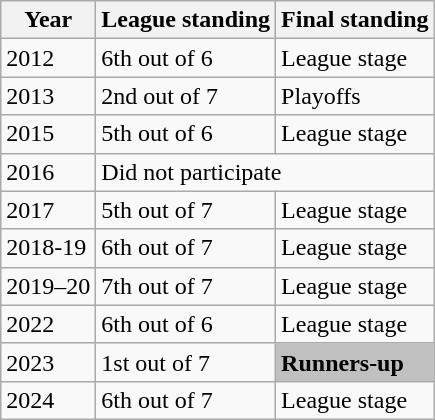<table class="wikitable">
<tr>
<th>Year</th>
<th>League standing</th>
<th><strong>Final standing</strong></th>
</tr>
<tr>
<td>2012</td>
<td>6th out of 6</td>
<td>League stage</td>
</tr>
<tr>
<td>2013</td>
<td>2nd out of 7</td>
<td>Playoffs</td>
</tr>
<tr>
<td>2015</td>
<td>5th out of 6</td>
<td>League stage</td>
</tr>
<tr>
<td>2016</td>
<td colspan="2">Did not participate</td>
</tr>
<tr>
<td>2017</td>
<td>5th out of 7</td>
<td>League stage</td>
</tr>
<tr>
<td>2018-19</td>
<td>6th out of 7</td>
<td>League stage</td>
</tr>
<tr>
<td>2019–20</td>
<td>7th out of 7</td>
<td>League stage</td>
</tr>
<tr>
<td>2022</td>
<td>6th out of 6</td>
<td>League stage</td>
</tr>
<tr>
<td>2023</td>
<td>1st out of 7</td>
<td style="background: silver;"><strong>Runners-up</strong></td>
</tr>
<tr>
<td>2024</td>
<td>6th out of 7</td>
<td>League stage</td>
</tr>
</table>
